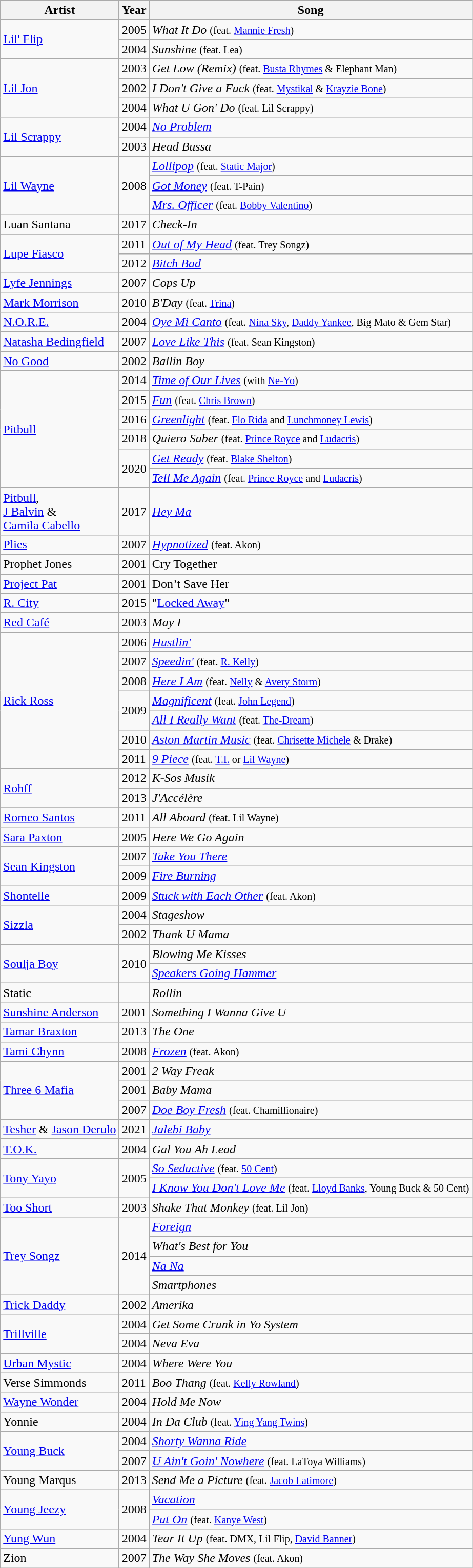<table class="wikitable sortable">
<tr>
<th>Artist</th>
<th>Year</th>
<th>Song</th>
</tr>
<tr>
<td rowspan="2"><a href='#'>Lil' Flip</a></td>
<td>2005</td>
<td><em>What It Do</em> <small>(feat. <a href='#'>Mannie Fresh</a>)</small></td>
</tr>
<tr>
<td>2004</td>
<td><em>Sunshine</em> <small>(feat. Lea)</small></td>
</tr>
<tr>
<td rowspan="3"><a href='#'>Lil Jon</a></td>
<td>2003</td>
<td><em>Get Low (Remix)</em> <small>(feat. <a href='#'>Busta Rhymes</a> & Elephant Man)</small></td>
</tr>
<tr>
<td>2002</td>
<td><em>I Don't Give a Fuck</em> <small>(feat. <a href='#'>Mystikal</a> & <a href='#'>Krayzie Bone</a>)</small></td>
</tr>
<tr>
<td>2004</td>
<td><em>What U Gon' Do</em> <small>(feat. Lil Scrappy)</small></td>
</tr>
<tr>
<td rowspan="2"><a href='#'>Lil Scrappy</a></td>
<td>2004</td>
<td><em><a href='#'>No Problem</a></em></td>
</tr>
<tr>
<td>2003</td>
<td><em>Head Bussa</em></td>
</tr>
<tr>
<td rowspan="3"><a href='#'>Lil Wayne</a></td>
<td rowspan="3">2008</td>
<td><em><a href='#'>Lollipop</a></em> <small>(feat. <a href='#'>Static Major</a>)</small></td>
</tr>
<tr>
<td><em><a href='#'>Got Money</a></em>  <small>(feat. T-Pain)</small></td>
</tr>
<tr>
<td><em><a href='#'>Mrs. Officer</a></em>  <small>(feat. <a href='#'>Bobby Valentino</a>)</small></td>
</tr>
<tr>
<td>Luan Santana</td>
<td>2017</td>
<td><em>Check-In</em></td>
</tr>
<tr>
</tr>
<tr>
<td rowspan="2"><a href='#'>Lupe Fiasco</a></td>
<td>2011</td>
<td><em><a href='#'>Out of My Head</a></em> <small>(feat. Trey Songz)</small></td>
</tr>
<tr>
<td>2012</td>
<td><em><a href='#'>Bitch Bad</a></em></td>
</tr>
<tr>
<td><a href='#'>Lyfe Jennings</a></td>
<td>2007</td>
<td><em>Cops Up</em></td>
</tr>
<tr>
<td><a href='#'>Mark Morrison</a></td>
<td>2010</td>
<td><em>B'Day</em> <small>(feat. <a href='#'>Trina</a>)</small></td>
</tr>
<tr>
<td><a href='#'>N.O.R.E.</a></td>
<td>2004</td>
<td><em><a href='#'>Oye Mi Canto</a></em> <small>(feat. <a href='#'>Nina Sky</a>, <a href='#'>Daddy Yankee</a>, Big Mato & Gem Star)</small></td>
</tr>
<tr>
<td><a href='#'>Natasha Bedingfield</a></td>
<td>2007</td>
<td><em><a href='#'>Love Like This</a></em> <small>(feat. Sean Kingston)</small></td>
</tr>
<tr>
<td><a href='#'>No Good</a></td>
<td>2002</td>
<td><em>Ballin Boy</em></td>
</tr>
<tr>
<td rowspan="6"><a href='#'>Pitbull</a></td>
<td>2014</td>
<td><em><a href='#'>Time of Our Lives</a></em> <small>(with <a href='#'>Ne-Yo</a>)</small></td>
</tr>
<tr>
<td>2015</td>
<td><em><a href='#'>Fun</a></em> <small>(feat. <a href='#'>Chris Brown</a>)</small></td>
</tr>
<tr>
<td>2016</td>
<td><em><a href='#'>Greenlight</a></em> <small>(feat. <a href='#'>Flo Rida</a> and <a href='#'>Lunchmoney Lewis</a>)</small></td>
</tr>
<tr>
<td>2018</td>
<td><em>Quiero Saber</em> <small>(feat. <a href='#'>Prince Royce</a> and <a href='#'>Ludacris</a>)</small></td>
</tr>
<tr>
<td rowspan="2">2020</td>
<td><em><a href='#'>Get Ready</a></em> <small>(feat. <a href='#'>Blake Shelton</a>)</small></td>
</tr>
<tr>
<td><em><a href='#'>Tell Me Again</a></em> <small>(feat. <a href='#'>Prince Royce</a> and <a href='#'>Ludacris</a>)</small></td>
</tr>
<tr>
<td><a href='#'>Pitbull</a>,<br><a href='#'>J Balvin</a> &<br><a href='#'>Camila Cabello</a></td>
<td>2017</td>
<td><em><a href='#'>Hey Ma</a></em></td>
</tr>
<tr>
<td><a href='#'>Plies</a></td>
<td>2007</td>
<td><em><a href='#'>Hypnotized</a></em> <small>(feat. Akon)</small></td>
</tr>
<tr>
<td>Prophet Jones</td>
<td>2001</td>
<td>Cry Together</td>
</tr>
<tr>
<td><a href='#'>Project Pat</a></td>
<td>2001</td>
<td>Don’t Save Her</td>
</tr>
<tr>
<td><a href='#'>R. City</a></td>
<td>2015</td>
<td>"<a href='#'>Locked Away</a>" </td>
</tr>
<tr>
<td><a href='#'>Red Café</a></td>
<td>2003</td>
<td><em>May I</em></td>
</tr>
<tr>
<td rowspan="7"><a href='#'>Rick Ross</a></td>
<td>2006</td>
<td><em><a href='#'>Hustlin'</a></em></td>
</tr>
<tr>
<td>2007</td>
<td><em><a href='#'>Speedin'</a></em> <small>(feat. <a href='#'>R. Kelly</a>)</small></td>
</tr>
<tr>
<td>2008</td>
<td><em><a href='#'>Here I Am</a></em> <small>(feat. <a href='#'>Nelly</a> & <a href='#'>Avery Storm</a>)</small></td>
</tr>
<tr>
<td rowspan="2">2009</td>
<td><em><a href='#'>Magnificent</a></em> <small>(feat. <a href='#'>John Legend</a>)</small></td>
</tr>
<tr>
<td><em><a href='#'>All I Really Want</a></em> <small>(feat. <a href='#'>The-Dream</a>)</small></td>
</tr>
<tr>
<td>2010</td>
<td><em><a href='#'>Aston Martin Music</a></em> <small>(feat. <a href='#'>Chrisette Michele</a> & Drake)</small></td>
</tr>
<tr>
<td>2011</td>
<td><em><a href='#'>9 Piece</a></em> <small>(feat. <a href='#'>T.I.</a> or <a href='#'>Lil Wayne</a>)</small></td>
</tr>
<tr>
<td rowspan="2"><a href='#'>Rohff</a></td>
<td>2012</td>
<td><em>K-Sos Musik</em></td>
</tr>
<tr>
<td>2013</td>
<td><em>J'Accélère</em></td>
</tr>
<tr>
</tr>
<tr>
<td><a href='#'>Romeo Santos</a></td>
<td>2011</td>
<td><em>All Aboard</em> <small>(feat. Lil Wayne)</small></td>
</tr>
<tr>
<td><a href='#'>Sara Paxton</a></td>
<td>2005</td>
<td><em>Here We Go Again</em></td>
</tr>
<tr>
<td rowspan="2"><a href='#'>Sean Kingston</a></td>
<td>2007</td>
<td><em><a href='#'>Take You There</a></em></td>
</tr>
<tr>
<td>2009</td>
<td><em><a href='#'>Fire Burning</a></em></td>
</tr>
<tr>
<td><a href='#'>Shontelle</a></td>
<td>2009</td>
<td><em><a href='#'>Stuck with Each Other</a></em> <small>(feat. Akon)</small></td>
</tr>
<tr>
<td rowspan="2"><a href='#'>Sizzla</a></td>
<td>2004</td>
<td><em>Stageshow</em></td>
</tr>
<tr>
<td>2002</td>
<td><em>Thank U Mama</em></td>
</tr>
<tr>
<td rowspan="2"><a href='#'>Soulja Boy</a></td>
<td rowspan="2">2010</td>
<td><em>Blowing Me Kisses</em></td>
</tr>
<tr>
<td><em><a href='#'>Speakers Going Hammer</a></em></td>
</tr>
<tr>
<td>Static</td>
<td></td>
<td><em>Rollin</em></td>
</tr>
<tr>
<td><a href='#'>Sunshine Anderson</a></td>
<td>2001</td>
<td><em>Something I Wanna Give U</em></td>
</tr>
<tr>
<td><a href='#'>Tamar Braxton</a></td>
<td>2013</td>
<td><em>The One</em></td>
</tr>
<tr>
<td><a href='#'>Tami Chynn</a></td>
<td>2008</td>
<td><em><a href='#'>Frozen</a></em> <small>(feat. Akon)</small></td>
</tr>
<tr>
<td rowspan="3"><a href='#'>Three 6 Mafia</a></td>
<td>2001</td>
<td><em>2 Way Freak</em></td>
</tr>
<tr>
<td>2001</td>
<td><em>Baby Mama</em></td>
</tr>
<tr>
<td>2007</td>
<td><em><a href='#'>Doe Boy Fresh</a></em> <small>(feat. Chamillionaire)</small></td>
</tr>
<tr>
<td><a href='#'>Tesher</a> & <a href='#'>Jason Derulo</a></td>
<td>2021</td>
<td><em><a href='#'>Jalebi Baby</a></em></td>
</tr>
<tr>
<td><a href='#'>T.O.K.</a></td>
<td>2004</td>
<td><em>Gal You Ah Lead</em></td>
</tr>
<tr>
<td rowspan="2"><a href='#'>Tony Yayo</a></td>
<td rowspan="2">2005</td>
<td><em><a href='#'>So Seductive</a></em> <small>(feat. <a href='#'>50 Cent</a>)</small></td>
</tr>
<tr>
<td><em><a href='#'>I Know You Don't Love Me</a></em> <small>(feat. <a href='#'>Lloyd Banks</a>, Young Buck & 50 Cent)</small></td>
</tr>
<tr>
<td><a href='#'>Too Short</a></td>
<td>2003</td>
<td><em>Shake That Monkey</em> <small>(feat. Lil Jon)</small></td>
</tr>
<tr>
<td rowspan="4"><a href='#'>Trey Songz</a></td>
<td rowspan="4">2014</td>
<td><em> <a href='#'>Foreign</a></em></td>
</tr>
<tr>
<td><em>What's Best for You</em></td>
</tr>
<tr>
<td><em> <a href='#'>Na Na</a></em></td>
</tr>
<tr>
<td><em>Smartphones</em></td>
</tr>
<tr>
<td><a href='#'>Trick Daddy</a></td>
<td>2002</td>
<td><em>Amerika</em></td>
</tr>
<tr>
<td rowspan="2"><a href='#'>Trillville</a></td>
<td>2004</td>
<td><em>Get Some Crunk in Yo System</em></td>
</tr>
<tr>
<td>2004</td>
<td><em>Neva Eva</em></td>
</tr>
<tr>
<td><a href='#'>Urban Mystic</a></td>
<td>2004</td>
<td><em>Where Were You</em></td>
</tr>
<tr>
<td>Verse Simmonds</td>
<td>2011</td>
<td><em>Boo Thang</em> <small>(feat. <a href='#'>Kelly Rowland</a>)</small></td>
</tr>
<tr>
<td><a href='#'>Wayne Wonder</a></td>
<td>2004</td>
<td><em>Hold Me Now</em></td>
</tr>
<tr>
<td>Yonnie</td>
<td>2004</td>
<td><em>In Da Club</em> <small>(feat. <a href='#'>Ying Yang Twins</a>)</small></td>
</tr>
<tr>
<td rowspan="2"><a href='#'>Young Buck</a></td>
<td>2004</td>
<td><em><a href='#'>Shorty Wanna Ride</a></em></td>
</tr>
<tr>
<td>2007</td>
<td><em><a href='#'>U Ain't Goin' Nowhere</a></em> <small>(feat. LaToya Williams)</small></td>
</tr>
<tr>
<td>Young Marqus</td>
<td>2013</td>
<td><em>Send Me a Picture</em> <small>(feat. <a href='#'>Jacob Latimore</a>)</small></td>
</tr>
<tr>
<td rowspan="2"><a href='#'>Young Jeezy</a></td>
<td rowspan="2">2008</td>
<td><em><a href='#'>Vacation</a></em></td>
</tr>
<tr>
<td><em><a href='#'>Put On</a></em> <small>(feat. <a href='#'>Kanye West</a>)</small></td>
</tr>
<tr>
<td><a href='#'>Yung Wun</a></td>
<td>2004</td>
<td><em>Tear It Up</em> <small>(feat. DMX, Lil Flip, <a href='#'>David Banner</a>)</small></td>
</tr>
<tr>
<td>Zion</td>
<td>2007</td>
<td><em>The Way She Moves</em> <small>(feat. Akon)</small></td>
</tr>
</table>
